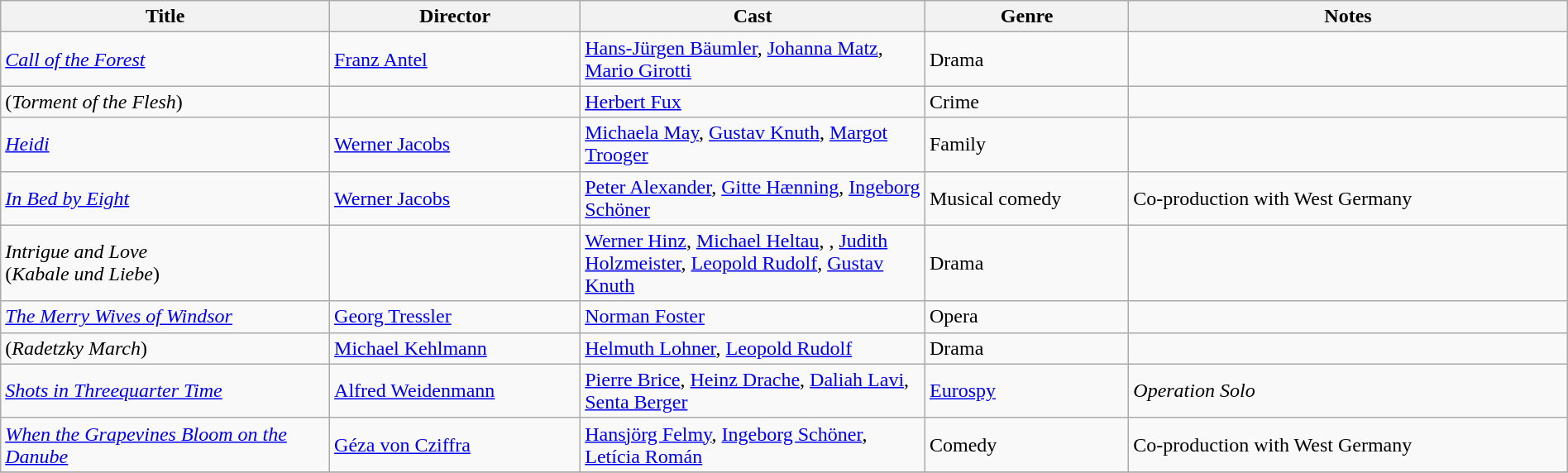<table class="wikitable" width= "100%">
<tr>
<th width=21%>Title</th>
<th width=16%>Director</th>
<th width=22%>Cast</th>
<th width=13%>Genre</th>
<th width=28%>Notes</th>
</tr>
<tr>
<td><em><a href='#'>Call of the Forest</a></em></td>
<td><a href='#'>Franz Antel</a></td>
<td><a href='#'>Hans-Jürgen Bäumler</a>, <a href='#'>Johanna Matz</a>, <a href='#'>Mario Girotti</a></td>
<td>Drama</td>
<td></td>
</tr>
<tr>
<td><em></em> (<em>Torment of the Flesh</em>)</td>
<td></td>
<td><a href='#'>Herbert Fux</a></td>
<td>Crime</td>
<td></td>
</tr>
<tr>
<td><em><a href='#'>Heidi</a></em></td>
<td><a href='#'>Werner Jacobs</a></td>
<td><a href='#'>Michaela May</a>, <a href='#'>Gustav Knuth</a>, <a href='#'>Margot Trooger</a></td>
<td>Family</td>
<td></td>
</tr>
<tr>
<td><em><a href='#'>In Bed by Eight</a></em></td>
<td><a href='#'>Werner Jacobs</a></td>
<td><a href='#'>Peter Alexander</a>, <a href='#'>Gitte Hænning</a>, <a href='#'>Ingeborg Schöner</a></td>
<td>Musical comedy</td>
<td>Co-production with West Germany</td>
</tr>
<tr>
<td><em>Intrigue and Love</em> <br> (<em>Kabale und Liebe</em>)</td>
<td></td>
<td><a href='#'>Werner Hinz</a>, <a href='#'>Michael Heltau</a>, , <a href='#'>Judith Holzmeister</a>, <a href='#'>Leopold Rudolf</a>, <a href='#'>Gustav Knuth</a></td>
<td>Drama</td>
<td></td>
</tr>
<tr>
<td><em><a href='#'>The Merry Wives of Windsor</a></em></td>
<td><a href='#'>Georg Tressler</a></td>
<td><a href='#'>Norman Foster</a></td>
<td>Opera</td>
<td></td>
</tr>
<tr>
<td><em></em> (<em>Radetzky March</em>)</td>
<td><a href='#'>Michael Kehlmann</a></td>
<td><a href='#'>Helmuth Lohner</a>, <a href='#'>Leopold Rudolf</a></td>
<td>Drama</td>
<td></td>
</tr>
<tr>
<td><em><a href='#'>Shots in Threequarter Time</a></em></td>
<td><a href='#'>Alfred Weidenmann</a></td>
<td><a href='#'>Pierre Brice</a>, <a href='#'>Heinz Drache</a>, <a href='#'>Daliah Lavi</a>, <a href='#'>Senta Berger</a></td>
<td><a href='#'>Eurospy</a></td>
<td> <em>Operation Solo</em></td>
</tr>
<tr>
<td><em><a href='#'>When the Grapevines Bloom on the Danube</a></em></td>
<td><a href='#'>Géza von Cziffra</a></td>
<td><a href='#'>Hansjörg Felmy</a>, <a href='#'>Ingeborg Schöner</a>, <a href='#'>Letícia Román</a></td>
<td>Comedy</td>
<td>Co-production with West Germany</td>
</tr>
<tr>
</tr>
</table>
